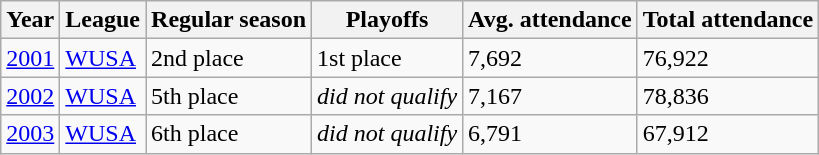<table class="wikitable">
<tr>
<th>Year</th>
<th>League</th>
<th>Regular season</th>
<th>Playoffs</th>
<th>Avg. attendance</th>
<th>Total attendance</th>
</tr>
<tr>
<td><a href='#'>2001</a></td>
<td><a href='#'>WUSA</a></td>
<td>2nd place</td>
<td>1st place</td>
<td>7,692</td>
<td>76,922</td>
</tr>
<tr>
<td><a href='#'>2002</a></td>
<td><a href='#'>WUSA</a></td>
<td>5th place</td>
<td><em>did not qualify</em></td>
<td>7,167</td>
<td>78,836</td>
</tr>
<tr>
<td><a href='#'>2003</a></td>
<td><a href='#'>WUSA</a></td>
<td>6th place</td>
<td><em>did not qualify</em></td>
<td>6,791</td>
<td>67,912</td>
</tr>
</table>
